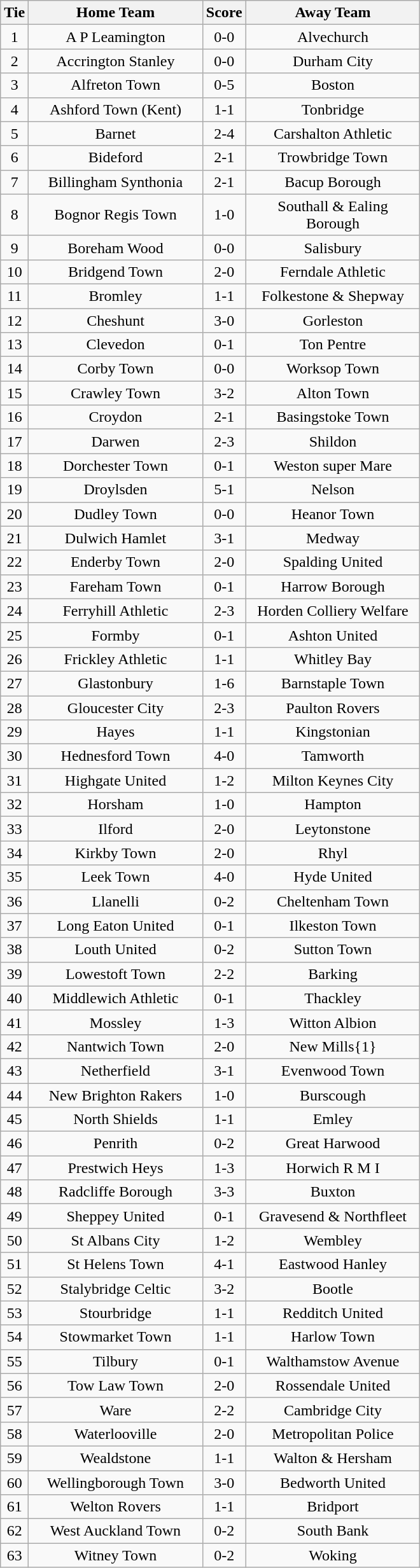<table class="wikitable" style="text-align:center;">
<tr>
<th width=20>Tie</th>
<th width=175>Home Team</th>
<th width=20>Score</th>
<th width=175>Away Team</th>
</tr>
<tr>
<td>1</td>
<td>A P Leamington</td>
<td>0-0</td>
<td>Alvechurch</td>
</tr>
<tr>
<td>2</td>
<td>Accrington Stanley</td>
<td>0-0</td>
<td>Durham City</td>
</tr>
<tr>
<td>3</td>
<td>Alfreton Town</td>
<td>0-5</td>
<td>Boston</td>
</tr>
<tr>
<td>4</td>
<td>Ashford Town (Kent)</td>
<td>1-1</td>
<td>Tonbridge</td>
</tr>
<tr>
<td>5</td>
<td>Barnet</td>
<td>2-4</td>
<td>Carshalton Athletic</td>
</tr>
<tr>
<td>6</td>
<td>Bideford</td>
<td>2-1</td>
<td>Trowbridge Town</td>
</tr>
<tr>
<td>7</td>
<td>Billingham Synthonia</td>
<td>2-1</td>
<td>Bacup Borough</td>
</tr>
<tr>
<td>8</td>
<td>Bognor Regis Town</td>
<td>1-0</td>
<td>Southall & Ealing Borough</td>
</tr>
<tr>
<td>9</td>
<td>Boreham Wood</td>
<td>0-0</td>
<td>Salisbury</td>
</tr>
<tr>
<td>10</td>
<td>Bridgend Town</td>
<td>2-0</td>
<td>Ferndale Athletic</td>
</tr>
<tr>
<td>11</td>
<td>Bromley</td>
<td>1-1</td>
<td>Folkestone & Shepway</td>
</tr>
<tr>
<td>12</td>
<td>Cheshunt</td>
<td>3-0</td>
<td>Gorleston</td>
</tr>
<tr>
<td>13</td>
<td>Clevedon</td>
<td>0-1</td>
<td>Ton Pentre</td>
</tr>
<tr>
<td>14</td>
<td>Corby Town</td>
<td>0-0</td>
<td>Worksop Town</td>
</tr>
<tr>
<td>15</td>
<td>Crawley Town</td>
<td>3-2</td>
<td>Alton Town</td>
</tr>
<tr>
<td>16</td>
<td>Croydon</td>
<td>2-1</td>
<td>Basingstoke Town</td>
</tr>
<tr>
<td>17</td>
<td>Darwen</td>
<td>2-3</td>
<td>Shildon</td>
</tr>
<tr>
<td>18</td>
<td>Dorchester Town</td>
<td>0-1</td>
<td>Weston super Mare</td>
</tr>
<tr>
<td>19</td>
<td>Droylsden</td>
<td>5-1</td>
<td>Nelson</td>
</tr>
<tr>
<td>20</td>
<td>Dudley Town</td>
<td>0-0</td>
<td>Heanor Town</td>
</tr>
<tr>
<td>21</td>
<td>Dulwich Hamlet</td>
<td>3-1</td>
<td>Medway</td>
</tr>
<tr>
<td>22</td>
<td>Enderby Town</td>
<td>2-0</td>
<td>Spalding United</td>
</tr>
<tr>
<td>23</td>
<td>Fareham Town</td>
<td>0-1</td>
<td>Harrow Borough</td>
</tr>
<tr>
<td>24</td>
<td>Ferryhill Athletic</td>
<td>2-3</td>
<td>Horden Colliery Welfare</td>
</tr>
<tr>
<td>25</td>
<td>Formby</td>
<td>0-1</td>
<td>Ashton United</td>
</tr>
<tr>
<td>26</td>
<td>Frickley Athletic</td>
<td>1-1</td>
<td>Whitley Bay</td>
</tr>
<tr>
<td>27</td>
<td>Glastonbury</td>
<td>1-6</td>
<td>Barnstaple Town</td>
</tr>
<tr>
<td>28</td>
<td>Gloucester City</td>
<td>2-3</td>
<td>Paulton Rovers</td>
</tr>
<tr>
<td>29</td>
<td>Hayes</td>
<td>1-1</td>
<td>Kingstonian</td>
</tr>
<tr>
<td>30</td>
<td>Hednesford Town</td>
<td>4-0</td>
<td>Tamworth</td>
</tr>
<tr>
<td>31</td>
<td>Highgate United</td>
<td>1-2</td>
<td>Milton Keynes City</td>
</tr>
<tr>
<td>32</td>
<td>Horsham</td>
<td>1-0</td>
<td>Hampton</td>
</tr>
<tr>
<td>33</td>
<td>Ilford</td>
<td>2-0</td>
<td>Leytonstone</td>
</tr>
<tr>
<td>34</td>
<td>Kirkby Town</td>
<td>2-0</td>
<td>Rhyl</td>
</tr>
<tr>
<td>35</td>
<td>Leek Town</td>
<td>4-0</td>
<td>Hyde United</td>
</tr>
<tr>
<td>36</td>
<td>Llanelli</td>
<td>0-2</td>
<td>Cheltenham Town</td>
</tr>
<tr>
<td>37</td>
<td>Long Eaton United</td>
<td>0-1</td>
<td>Ilkeston Town</td>
</tr>
<tr>
<td>38</td>
<td>Louth United</td>
<td>0-2</td>
<td>Sutton Town</td>
</tr>
<tr>
<td>39</td>
<td>Lowestoft Town</td>
<td>2-2</td>
<td>Barking</td>
</tr>
<tr>
<td>40</td>
<td>Middlewich Athletic</td>
<td>0-1</td>
<td>Thackley</td>
</tr>
<tr>
<td>41</td>
<td>Mossley</td>
<td>1-3</td>
<td>Witton Albion</td>
</tr>
<tr>
<td>42</td>
<td>Nantwich Town</td>
<td>2-0</td>
<td>New Mills{1}</td>
</tr>
<tr>
<td>43</td>
<td>Netherfield</td>
<td>3-1</td>
<td>Evenwood Town</td>
</tr>
<tr>
<td>44</td>
<td>New Brighton Rakers</td>
<td>1-0</td>
<td>Burscough</td>
</tr>
<tr>
<td>45</td>
<td>North Shields</td>
<td>1-1</td>
<td>Emley</td>
</tr>
<tr>
<td>46</td>
<td>Penrith</td>
<td>0-2</td>
<td>Great Harwood</td>
</tr>
<tr>
<td>47</td>
<td>Prestwich Heys</td>
<td>1-3</td>
<td>Horwich R M I</td>
</tr>
<tr>
<td>48</td>
<td>Radcliffe Borough</td>
<td>3-3</td>
<td>Buxton</td>
</tr>
<tr>
<td>49</td>
<td>Sheppey United</td>
<td>0-1</td>
<td>Gravesend & Northfleet</td>
</tr>
<tr>
<td>50</td>
<td>St Albans City</td>
<td>1-2</td>
<td>Wembley</td>
</tr>
<tr>
<td>51</td>
<td>St Helens Town</td>
<td>4-1</td>
<td>Eastwood Hanley</td>
</tr>
<tr>
<td>52</td>
<td>Stalybridge Celtic</td>
<td>3-2</td>
<td>Bootle</td>
</tr>
<tr>
<td>53</td>
<td>Stourbridge</td>
<td>1-1</td>
<td>Redditch United</td>
</tr>
<tr>
<td>54</td>
<td>Stowmarket Town</td>
<td>1-1</td>
<td>Harlow Town</td>
</tr>
<tr>
<td>55</td>
<td>Tilbury</td>
<td>0-1</td>
<td>Walthamstow Avenue</td>
</tr>
<tr>
<td>56</td>
<td>Tow Law Town</td>
<td>2-0</td>
<td>Rossendale United</td>
</tr>
<tr>
<td>57</td>
<td>Ware</td>
<td>2-2</td>
<td>Cambridge City</td>
</tr>
<tr>
<td>58</td>
<td>Waterlooville</td>
<td>2-0</td>
<td>Metropolitan Police</td>
</tr>
<tr>
<td>59</td>
<td>Wealdstone</td>
<td>1-1</td>
<td>Walton & Hersham</td>
</tr>
<tr>
<td>60</td>
<td>Wellingborough Town</td>
<td>3-0</td>
<td>Bedworth United</td>
</tr>
<tr>
<td>61</td>
<td>Welton Rovers</td>
<td>1-1</td>
<td>Bridport</td>
</tr>
<tr>
<td>62</td>
<td>West Auckland Town</td>
<td>0-2</td>
<td>South Bank</td>
</tr>
<tr>
<td>63</td>
<td>Witney Town</td>
<td>0-2</td>
<td>Woking</td>
</tr>
</table>
